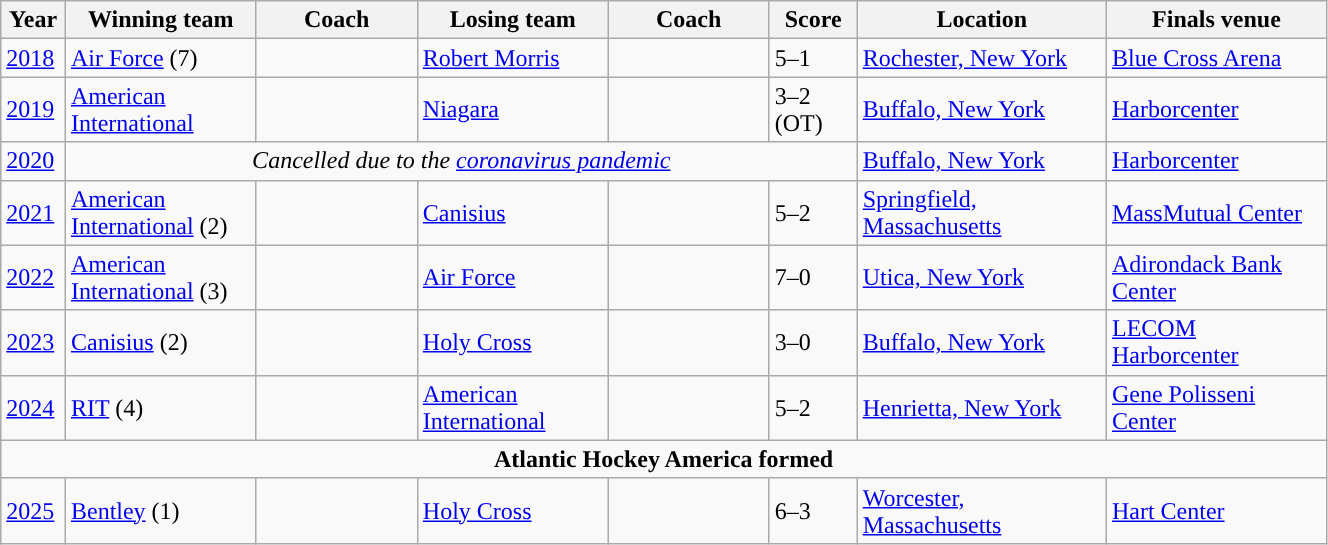<table class="wikitable sortable" width = 70%>
<tr>
<th width=4%>Year</th>
<th width=13%>Winning team</th>
<th width=11%>Coach</th>
<th width=13%>Losing team</th>
<th width=11%>Coach</th>
<th width=6%>Score</th>
<th width=17%>Location</th>
<th width=15%>Finals venue</th>
</tr>
<tr>
<td><a href='#'>2018</a></td>
<td><a href='#'>Air Force</a> (7)</td>
<td></td>
<td><a href='#'>Robert Morris</a></td>
<td></td>
<td>5–1</td>
<td><a href='#'>Rochester, New York</a></td>
<td><a href='#'>Blue Cross Arena</a></td>
</tr>
<tr>
<td><a href='#'>2019</a></td>
<td><a href='#'>American International</a></td>
<td></td>
<td><a href='#'>Niagara</a></td>
<td></td>
<td>3–2 (OT)</td>
<td><a href='#'>Buffalo, New York</a></td>
<td><a href='#'>Harborcenter</a></td>
</tr>
<tr>
<td><a href='#'>2020</a></td>
<td colspan=5 align=center><em>Cancelled due to the <a href='#'>coronavirus pandemic</a></em></td>
<td><a href='#'>Buffalo, New York</a></td>
<td><a href='#'>Harborcenter</a></td>
</tr>
<tr>
<td><a href='#'>2021</a></td>
<td><a href='#'>American International</a> (2)</td>
<td></td>
<td><a href='#'>Canisius</a></td>
<td></td>
<td>5–2</td>
<td><a href='#'>Springfield, Massachusetts</a></td>
<td><a href='#'>MassMutual Center</a></td>
</tr>
<tr>
<td><a href='#'>2022</a></td>
<td><a href='#'>American International</a> (3)</td>
<td></td>
<td><a href='#'>Air Force</a></td>
<td></td>
<td>7–0</td>
<td><a href='#'>Utica, New York</a></td>
<td><a href='#'>Adirondack Bank Center</a></td>
</tr>
<tr>
<td><a href='#'>2023</a></td>
<td><a href='#'>Canisius</a> (2)</td>
<td></td>
<td><a href='#'>Holy Cross</a></td>
<td></td>
<td>3–0</td>
<td><a href='#'>Buffalo, New York</a></td>
<td><a href='#'>LECOM Harborcenter</a></td>
</tr>
<tr>
<td><a href='#'>2024</a></td>
<td><a href='#'>RIT</a> (4)</td>
<td></td>
<td><a href='#'>American International</a></td>
<td></td>
<td>5–2</td>
<td><a href='#'>Henrietta, New York</a></td>
<td><a href='#'>Gene Polisseni Center</a></td>
</tr>
<tr align=center>
<td colspan=8,><strong>Atlantic Hockey America formed</strong></td>
</tr>
<tr>
<td><a href='#'>2025</a></td>
<td><a href='#'>Bentley</a> (1)</td>
<td></td>
<td><a href='#'>Holy Cross</a></td>
<td></td>
<td>6–3</td>
<td><a href='#'>Worcester, Massachusetts</a></td>
<td><a href='#'>Hart Center</a></td>
</tr>
</table>
